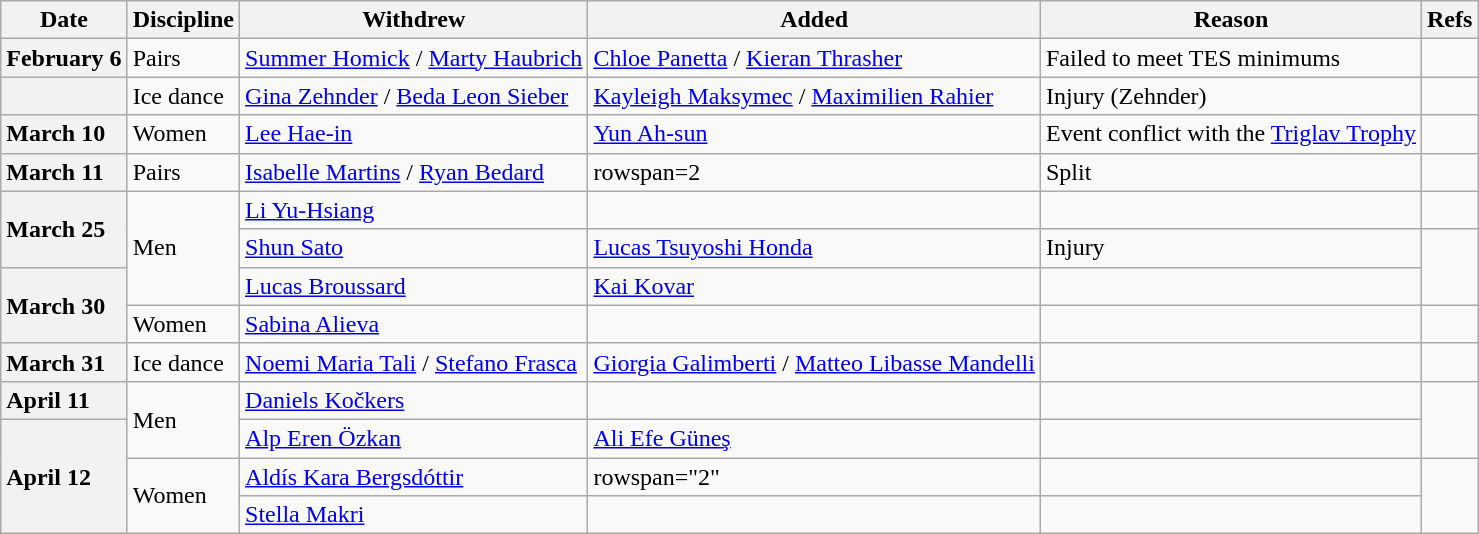<table class="wikitable unsortable" style="text-align:left;">
<tr>
<th scope="col">Date</th>
<th scope="col">Discipline</th>
<th scope="col">Withdrew</th>
<th scope="col">Added</th>
<th scope="col">Reason</th>
<th scope="col">Refs</th>
</tr>
<tr>
<th scope="row" style="text-align:left">February 6</th>
<td>Pairs</td>
<td> <a href='#'>Summer Homick</a> / <a href='#'>Marty Haubrich</a></td>
<td> <a href='#'>Chloe Panetta</a> / <a href='#'>Kieran Thrasher</a></td>
<td>Failed to meet TES minimums</td>
<td></td>
</tr>
<tr>
<th scope="row" style="text-align:left"></th>
<td>Ice dance</td>
<td> <a href='#'>Gina Zehnder</a> / <a href='#'>Beda Leon Sieber</a></td>
<td> <a href='#'>Kayleigh Maksymec</a> / <a href='#'>Maximilien Rahier</a></td>
<td>Injury (Zehnder)</td>
<td></td>
</tr>
<tr>
<th scope="row" style="text-align:left">March 10</th>
<td>Women</td>
<td> <a href='#'>Lee Hae-in</a></td>
<td> <a href='#'>Yun Ah-sun</a></td>
<td>Event conflict with the <a href='#'>Triglav Trophy</a></td>
<td></td>
</tr>
<tr>
<th scope="row" style="text-align:left">March 11</th>
<td>Pairs</td>
<td> <a href='#'>Isabelle Martins</a> / <a href='#'>Ryan Bedard</a></td>
<td>rowspan=2 </td>
<td>Split</td>
<td></td>
</tr>
<tr>
<th scope="row" style="text-align:left" rowspan=2>March 25</th>
<td rowspan=3>Men</td>
<td> <a href='#'>Li Yu-Hsiang</a></td>
<td></td>
<td></td>
</tr>
<tr>
<td> <a href='#'>Shun Sato</a></td>
<td> <a href='#'>Lucas Tsuyoshi Honda</a></td>
<td>Injury</td>
<td rowspan=2></td>
</tr>
<tr>
<th scope="row" style="text-align:left" rowspan=2>March 30</th>
<td> <a href='#'>Lucas Broussard</a></td>
<td> <a href='#'>Kai Kovar</a></td>
<td></td>
</tr>
<tr>
<td>Women</td>
<td> <a href='#'>Sabina Alieva</a></td>
<td></td>
<td></td>
<td></td>
</tr>
<tr>
<th scope="row" style="text-align:left">March 31</th>
<td>Ice dance</td>
<td> <a href='#'>Noemi Maria Tali</a> / <a href='#'>Stefano Frasca</a></td>
<td> <a href='#'>Giorgia Galimberti</a> / <a href='#'>Matteo Libasse Mandelli</a></td>
<td></td>
<td></td>
</tr>
<tr>
<th scope="row" style="text-align:left">April 11</th>
<td rowspan="2">Men</td>
<td> <a href='#'>Daniels Kočkers</a></td>
<td></td>
<td></td>
<td rowspan="2"></td>
</tr>
<tr>
<th scope="row" style="text-align:left" rowspan="3">April 12</th>
<td> <a href='#'>Alp Eren Özkan</a></td>
<td> <a href='#'>Ali Efe Güneş</a></td>
<td></td>
</tr>
<tr>
<td rowspan="2">Women</td>
<td> <a href='#'>Aldís Kara Bergsdóttir</a></td>
<td>rowspan="2" </td>
<td></td>
<td rowspan="2"></td>
</tr>
<tr>
<td> <a href='#'>Stella Makri</a></td>
<td></td>
</tr>
</table>
